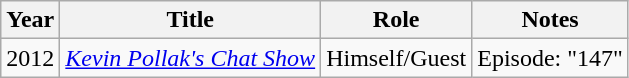<table class="wikitable sortable">
<tr>
<th>Year</th>
<th>Title</th>
<th>Role</th>
<th class="unsortable">Notes</th>
</tr>
<tr>
<td>2012</td>
<td><em><a href='#'>Kevin Pollak's Chat Show</a></em></td>
<td>Himself/Guest</td>
<td>Episode: "147"</td>
</tr>
</table>
